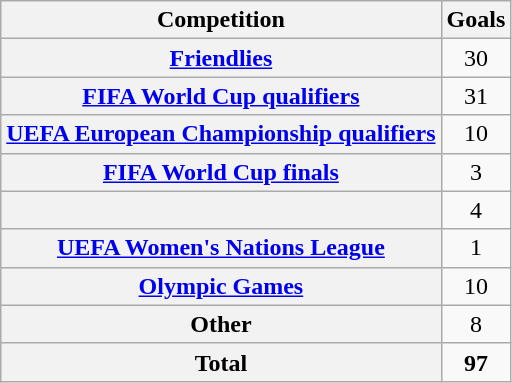<table class="wikitable sortable plainrowheaders" style="text-align:center">
<tr>
<th scope=col>Competition</th>
<th scope=col>Goals</th>
</tr>
<tr>
<th scope=row><a href='#'>Friendlies</a></th>
<td>30</td>
</tr>
<tr>
<th scope=row><a href='#'>FIFA World Cup qualifiers</a></th>
<td>31</td>
</tr>
<tr>
<th scope=row><a href='#'>UEFA European Championship qualifiers</a></th>
<td>10</td>
</tr>
<tr>
<th scope=row><a href='#'>FIFA World Cup finals</a></th>
<td>3</td>
</tr>
<tr>
<th scope=row><a href='#'></a></th>
<td>4</td>
</tr>
<tr>
<th scope=row><a href='#'>UEFA Women's Nations League</a></th>
<td>1</td>
</tr>
<tr>
<th scope=row><a href='#'>Olympic Games</a></th>
<td>10</td>
</tr>
<tr>
<th scope=row>Other</th>
<td>8</td>
</tr>
<tr class=sortbottom>
<th scope=row><strong>Total</strong></th>
<td><strong>97</strong></td>
</tr>
</table>
